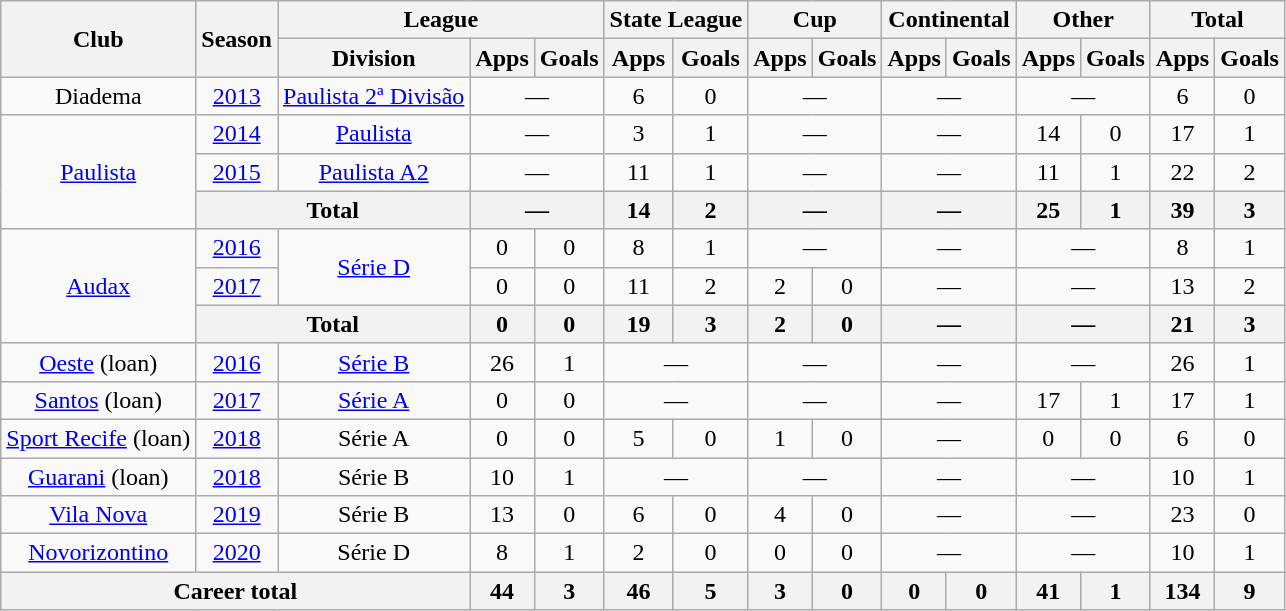<table class="wikitable" style="text-align: center;">
<tr>
<th rowspan="2">Club</th>
<th rowspan="2">Season</th>
<th colspan="3">League</th>
<th colspan="2">State League</th>
<th colspan="2">Cup</th>
<th colspan="2">Continental</th>
<th colspan="2">Other</th>
<th colspan="2">Total</th>
</tr>
<tr>
<th>Division</th>
<th>Apps</th>
<th>Goals</th>
<th>Apps</th>
<th>Goals</th>
<th>Apps</th>
<th>Goals</th>
<th>Apps</th>
<th>Goals</th>
<th>Apps</th>
<th>Goals</th>
<th>Apps</th>
<th>Goals</th>
</tr>
<tr>
<td valign="center">Diadema</td>
<td><a href='#'>2013</a></td>
<td><a href='#'>Paulista 2ª Divisão</a></td>
<td colspan="2">—</td>
<td>6</td>
<td>0</td>
<td colspan="2">—</td>
<td colspan="2">—</td>
<td colspan="2">—</td>
<td>6</td>
<td>0</td>
</tr>
<tr>
<td rowspan="3" valign="center"><a href='#'>Paulista</a></td>
<td><a href='#'>2014</a></td>
<td><a href='#'>Paulista</a></td>
<td colspan="2">—</td>
<td>3</td>
<td>1</td>
<td colspan="2">—</td>
<td colspan="2">—</td>
<td>14</td>
<td>0</td>
<td>17</td>
<td>1</td>
</tr>
<tr>
<td><a href='#'>2015</a></td>
<td><a href='#'>Paulista A2</a></td>
<td colspan="2">—</td>
<td>11</td>
<td>1</td>
<td colspan="2">—</td>
<td colspan="2">—</td>
<td>11</td>
<td>1</td>
<td>22</td>
<td>2</td>
</tr>
<tr>
<th colspan="2"><strong>Total</strong></th>
<th colspan="2">—</th>
<th>14</th>
<th>2</th>
<th colspan="2">—</th>
<th colspan="2">—</th>
<th>25</th>
<th>1</th>
<th>39</th>
<th>3</th>
</tr>
<tr>
<td rowspan="3" valign="center"><a href='#'>Audax</a></td>
<td><a href='#'>2016</a></td>
<td rowspan="2"><a href='#'>Série D</a></td>
<td>0</td>
<td>0</td>
<td>8</td>
<td>1</td>
<td colspan="2">—</td>
<td colspan="2">—</td>
<td colspan="2">—</td>
<td>8</td>
<td>1</td>
</tr>
<tr>
<td><a href='#'>2017</a></td>
<td>0</td>
<td>0</td>
<td>11</td>
<td>2</td>
<td>2</td>
<td>0</td>
<td colspan="2">—</td>
<td colspan="2">—</td>
<td>13</td>
<td>2</td>
</tr>
<tr>
<th colspan="2"><strong>Total</strong></th>
<th>0</th>
<th>0</th>
<th>19</th>
<th>3</th>
<th>2</th>
<th>0</th>
<th colspan="2">—</th>
<th colspan="2">—</th>
<th>21</th>
<th>3</th>
</tr>
<tr>
<td valign="center"><a href='#'>Oeste</a> (loan)</td>
<td><a href='#'>2016</a></td>
<td><a href='#'>Série B</a></td>
<td>26</td>
<td>1</td>
<td colspan="2">—</td>
<td colspan="2">—</td>
<td colspan="2">—</td>
<td colspan="2">—</td>
<td>26</td>
<td>1</td>
</tr>
<tr>
<td valign="center"><a href='#'>Santos</a> (loan)</td>
<td><a href='#'>2017</a></td>
<td><a href='#'>Série A</a></td>
<td>0</td>
<td>0</td>
<td colspan="2">—</td>
<td colspan="2">—</td>
<td colspan="2">—</td>
<td>17</td>
<td>1</td>
<td>17</td>
<td>1</td>
</tr>
<tr>
<td valign="center"><a href='#'>Sport Recife</a> (loan)</td>
<td><a href='#'>2018</a></td>
<td>Série A</td>
<td>0</td>
<td>0</td>
<td>5</td>
<td>0</td>
<td>1</td>
<td>0</td>
<td colspan="2">—</td>
<td>0</td>
<td>0</td>
<td>6</td>
<td>0</td>
</tr>
<tr>
<td valign="center"><a href='#'>Guarani</a> (loan)</td>
<td><a href='#'>2018</a></td>
<td>Série B</td>
<td>10</td>
<td>1</td>
<td colspan="2">—</td>
<td colspan="2">—</td>
<td colspan="2">—</td>
<td colspan="2">—</td>
<td>10</td>
<td>1</td>
</tr>
<tr>
<td valign="center"><a href='#'>Vila Nova</a></td>
<td><a href='#'>2019</a></td>
<td>Série B</td>
<td>13</td>
<td>0</td>
<td>6</td>
<td>0</td>
<td>4</td>
<td>0</td>
<td colspan="2">—</td>
<td colspan="2">—</td>
<td>23</td>
<td>0</td>
</tr>
<tr>
<td valign="center"><a href='#'>Novorizontino</a></td>
<td><a href='#'>2020</a></td>
<td>Série D</td>
<td>8</td>
<td>1</td>
<td>2</td>
<td>0</td>
<td>0</td>
<td>0</td>
<td colspan="2">—</td>
<td colspan="2">—</td>
<td>10</td>
<td>1</td>
</tr>
<tr>
<th colspan="3"><strong>Career total</strong></th>
<th>44</th>
<th>3</th>
<th>46</th>
<th>5</th>
<th>3</th>
<th>0</th>
<th>0</th>
<th>0</th>
<th>41</th>
<th>1</th>
<th>134</th>
<th>9</th>
</tr>
</table>
